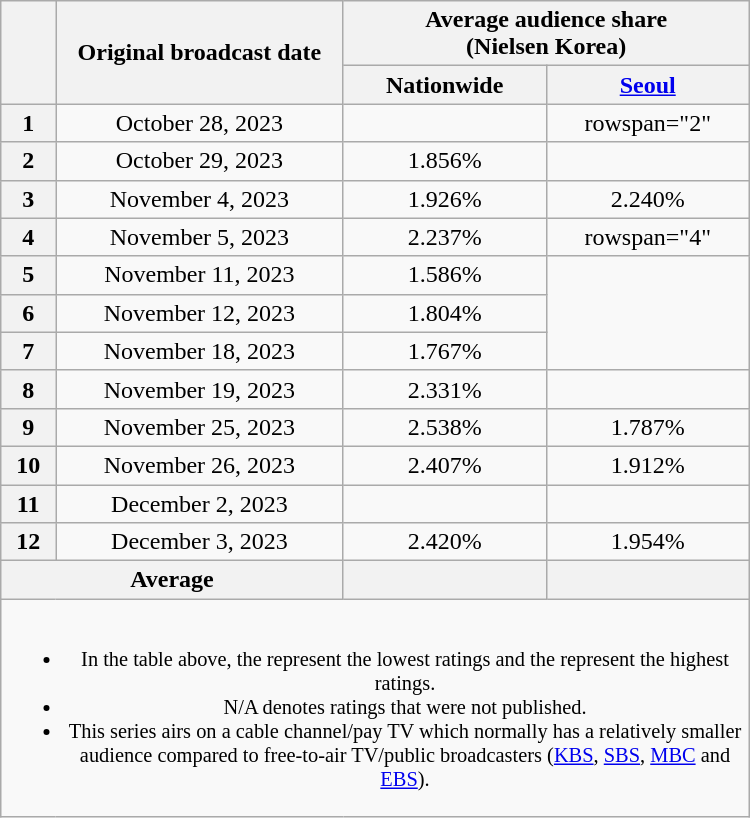<table class="wikitable" style="margin-left:auto; margin-right:auto; width:500px; text-align:center">
<tr>
<th scope="col" rowspan="2"></th>
<th scope="col" rowspan="2">Original broadcast date</th>
<th colspan="2" scope="col">Average audience share<br>(Nielsen Korea)</th>
</tr>
<tr>
<th scope="col" style="width:8em">Nationwide</th>
<th scope="col" style="width:8em"><a href='#'>Seoul</a></th>
</tr>
<tr>
<th scope="row">1</th>
<td>October 28, 2023</td>
<td><strong></strong> </td>
<td>rowspan="2" </td>
</tr>
<tr>
<th scope="row">2</th>
<td>October 29, 2023</td>
<td>1.856% </td>
</tr>
<tr>
<th scope="row">3</th>
<td>November 4, 2023</td>
<td>1.926% </td>
<td>2.240% </td>
</tr>
<tr>
<th scope="row">4</th>
<td>November 5, 2023</td>
<td>2.237% </td>
<td>rowspan="4" </td>
</tr>
<tr>
<th scope="row">5</th>
<td>November 11, 2023</td>
<td>1.586% </td>
</tr>
<tr>
<th scope="row">6</th>
<td>November 12, 2023</td>
<td>1.804% </td>
</tr>
<tr>
<th scope="row">7</th>
<td>November 18, 2023</td>
<td>1.767% </td>
</tr>
<tr>
<th scope="row">8</th>
<td>November 19, 2023</td>
<td>2.331% </td>
<td><strong></strong> </td>
</tr>
<tr>
<th scope="row">9</th>
<td>November 25, 2023</td>
<td>2.538% </td>
<td>1.787% </td>
</tr>
<tr>
<th scope="row">10</th>
<td>November 26, 2023</td>
<td>2.407% </td>
<td>1.912% </td>
</tr>
<tr>
<th scope="row">11</th>
<td>December 2, 2023</td>
<td><strong></strong> </td>
<td><strong></strong> </td>
</tr>
<tr>
<th scope="row">12</th>
<td>December 3, 2023</td>
<td>2.420% </td>
<td>1.954% </td>
</tr>
<tr>
<th colspan="2" scope="row">Average</th>
<th></th>
<th></th>
</tr>
<tr>
<td colspan="4" style="font-size:85%"><br><ul><li>In the table above, the <strong></strong> represent the lowest ratings and the <strong></strong> represent the highest ratings.</li><li>N/A denotes ratings that were not published.</li><li>This series airs on a cable channel/pay TV which normally has a relatively smaller audience compared to free-to-air TV/public broadcasters (<a href='#'>KBS</a>, <a href='#'>SBS</a>, <a href='#'>MBC</a> and <a href='#'>EBS</a>).</li></ul></td>
</tr>
</table>
